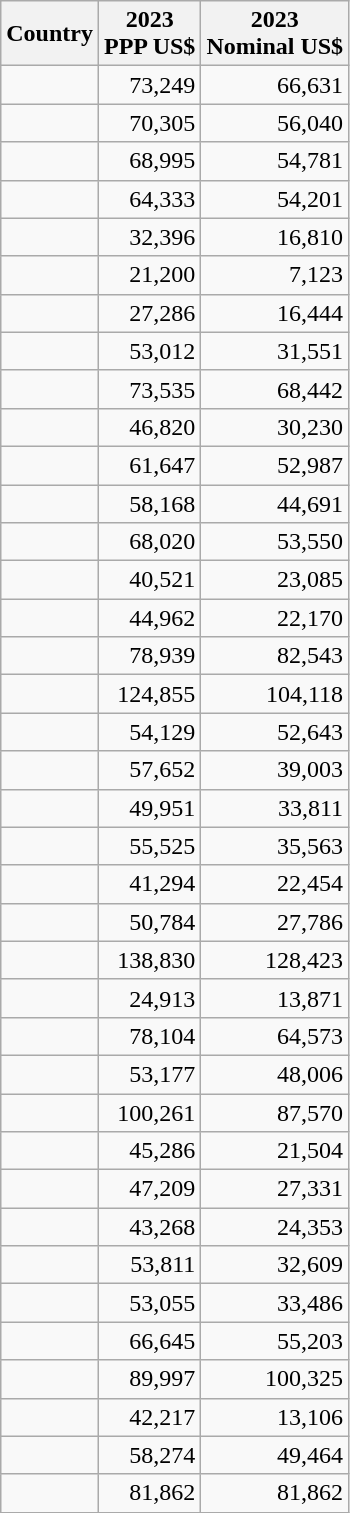<table class="wikitable sortable static-row-numbers" style="text-align:right;">
<tr>
<th>Country</th>
<th>2023<br>PPP US$</th>
<th>2023<br>Nominal US$</th>
</tr>
<tr>
<td style="text-align:left;"></td>
<td>73,249</td>
<td>66,631</td>
</tr>
<tr>
<td style="text-align:left;"></td>
<td>70,305</td>
<td>56,040</td>
</tr>
<tr>
<td style="text-align:left;"></td>
<td>68,995</td>
<td>54,781</td>
</tr>
<tr>
<td style="text-align:left;"></td>
<td>64,333</td>
<td>54,201</td>
</tr>
<tr>
<td style="text-align:left;"></td>
<td>32,396</td>
<td>16,810</td>
</tr>
<tr>
<td style="text-align:left;"></td>
<td>21,200</td>
<td>7,123</td>
</tr>
<tr>
<td style="text-align:left;"></td>
<td>27,286</td>
<td>16,444</td>
</tr>
<tr>
<td style="text-align:left;"></td>
<td>53,012</td>
<td>31,551</td>
</tr>
<tr>
<td style="text-align:left;"></td>
<td>73,535</td>
<td>68,442</td>
</tr>
<tr>
<td style="text-align:left;"></td>
<td>46,820</td>
<td>30,230</td>
</tr>
<tr>
<td style="text-align:left;"></td>
<td>61,647</td>
<td>52,987</td>
</tr>
<tr>
<td style="text-align:left;"></td>
<td>58,168</td>
<td>44,691</td>
</tr>
<tr>
<td style="text-align:left;"></td>
<td>68,020</td>
<td>53,550</td>
</tr>
<tr>
<td style="text-align:left;"></td>
<td>40,521</td>
<td>23,085</td>
</tr>
<tr>
<td style="text-align:left;"></td>
<td>44,962</td>
<td>22,170</td>
</tr>
<tr>
<td style="text-align:left;"></td>
<td>78,939</td>
<td>82,543</td>
</tr>
<tr>
<td style="text-align:left;"></td>
<td>124,855</td>
<td>104,118</td>
</tr>
<tr>
<td style="text-align:left;"></td>
<td>54,129</td>
<td>52,643</td>
</tr>
<tr>
<td style="text-align:left;"></td>
<td>57,652</td>
<td>39,003</td>
</tr>
<tr>
<td style="text-align:left;"></td>
<td>49,951</td>
<td>33,811</td>
</tr>
<tr>
<td style="text-align:left;"></td>
<td>55,525</td>
<td>35,563</td>
</tr>
<tr>
<td style="text-align:left;"></td>
<td>41,294</td>
<td>22,454</td>
</tr>
<tr>
<td style="text-align:left;"></td>
<td>50,784</td>
<td>27,786</td>
</tr>
<tr>
<td style="text-align:left;"></td>
<td>138,830</td>
<td>128,423</td>
</tr>
<tr>
<td style="text-align:left;"></td>
<td>24,913</td>
<td>13,871</td>
</tr>
<tr>
<td style="text-align:left;"></td>
<td>78,104</td>
<td>64,573</td>
</tr>
<tr>
<td style="text-align:left;"></td>
<td>53,177</td>
<td>48,006</td>
</tr>
<tr>
<td style="text-align:left;"></td>
<td>100,261</td>
<td>87,570</td>
</tr>
<tr>
<td style="text-align:left;"></td>
<td>45,286</td>
<td>21,504</td>
</tr>
<tr>
<td style="text-align:left;"></td>
<td>47,209</td>
<td>27,331</td>
</tr>
<tr>
<td style="text-align:left;"></td>
<td>43,268</td>
<td>24,353</td>
</tr>
<tr>
<td style="text-align:left;"></td>
<td>53,811</td>
<td>32,609</td>
</tr>
<tr>
<td style="text-align:left;"></td>
<td>53,055</td>
<td>33,486</td>
</tr>
<tr>
<td style="text-align:left;"></td>
<td>66,645</td>
<td>55,203</td>
</tr>
<tr>
<td style="text-align:left;"></td>
<td>89,997</td>
<td>100,325</td>
</tr>
<tr>
<td style="text-align:left;"></td>
<td>42,217</td>
<td>13,106</td>
</tr>
<tr>
<td style="text-align:left;"></td>
<td>58,274</td>
<td>49,464</td>
</tr>
<tr>
<td style="text-align:left;"></td>
<td>81,862</td>
<td>81,862</td>
</tr>
</table>
